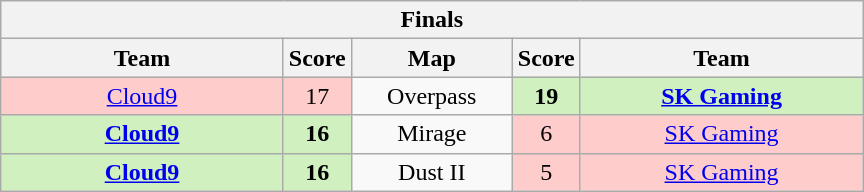<table class="wikitable" style="text-align: center;">
<tr>
<th colspan=5>Finals</th>
</tr>
<tr>
<th width="181px">Team</th>
<th width="20px">Score</th>
<th width="100px">Map</th>
<th width="20px">Score</th>
<th width="181px">Team</th>
</tr>
<tr>
<td style="background: #FFCCCC;"><a href='#'>Cloud9</a></td>
<td style="background: #FFCCCC;">17</td>
<td>Overpass</td>
<td style="background: #D0F0C0;"><strong>19</strong></td>
<td style="background: #D0F0C0;"><strong><a href='#'>SK Gaming</a></strong></td>
</tr>
<tr>
<td style="background: #D0F0C0;"><strong><a href='#'>Cloud9</a></strong></td>
<td style="background: #D0F0C0;"><strong>16</strong></td>
<td>Mirage</td>
<td style="background: #FFCCCC;">6</td>
<td style="background: #FFCCCC;"><a href='#'>SK Gaming</a></td>
</tr>
<tr>
<td style="background: #D0F0C0;"><strong><a href='#'>Cloud9</a></strong></td>
<td style="background: #D0F0C0;"><strong>16</strong></td>
<td>Dust II</td>
<td style="background: #FFCCCC;">5</td>
<td style="background: #FFCCCC;"><a href='#'>SK Gaming</a></td>
</tr>
</table>
